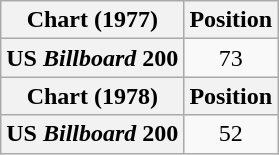<table class="wikitable plainrowheaders" style="text-align:center">
<tr>
<th>Chart (1977)</th>
<th>Position</th>
</tr>
<tr>
<th scope="row">US <em>Billboard</em> 200</th>
<td>73</td>
</tr>
<tr>
<th>Chart (1978)</th>
<th>Position</th>
</tr>
<tr>
<th scope="row">US <em>Billboard</em> 200</th>
<td>52</td>
</tr>
</table>
